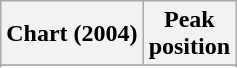<table class="wikitable sortable plainrowheaders" style="text-align:center">
<tr>
<th scope="col">Chart (2004)</th>
<th scope="col">Peak<br> position</th>
</tr>
<tr>
</tr>
<tr>
</tr>
<tr>
</tr>
<tr>
</tr>
<tr>
</tr>
<tr>
</tr>
</table>
